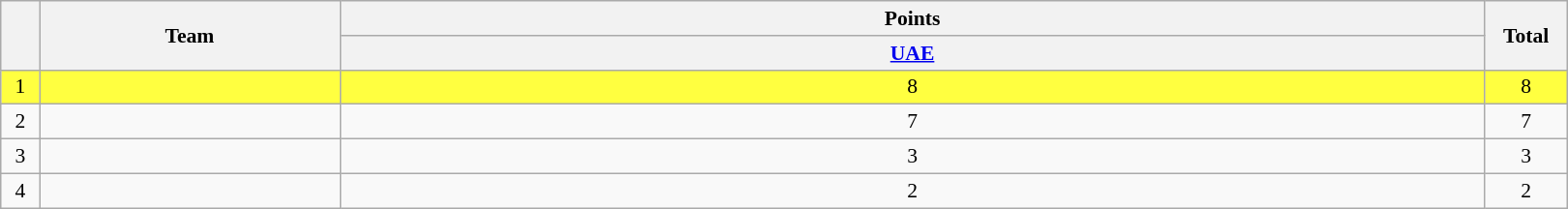<table class="wikitable" style="font-size: 90%; text-align:center; table-layout:fixed; width:75em">
<tr>
<th rowspan=2 width=20></th>
<th rowspan=2 width=200>Team</th>
<th colspan=1>Points</th>
<th rowspan=2 width=50>Total</th>
</tr>
<tr valign="top">
<th><a href='#'>UAE</a><br></th>
</tr>
<tr bgcolor=#FFFF40>
<td align=center>1</td>
<td></td>
<td align=center>8</td>
<td align=center>8</td>
</tr>
<tr>
<td align=center>2</td>
<td></td>
<td align=center>7</td>
<td align=center>7</td>
</tr>
<tr>
<td align=center>3</td>
<td></td>
<td align=center>3</td>
<td align=center>3</td>
</tr>
<tr>
<td align=center>4</td>
<td></td>
<td align=center>2</td>
<td align=center>2</td>
</tr>
</table>
